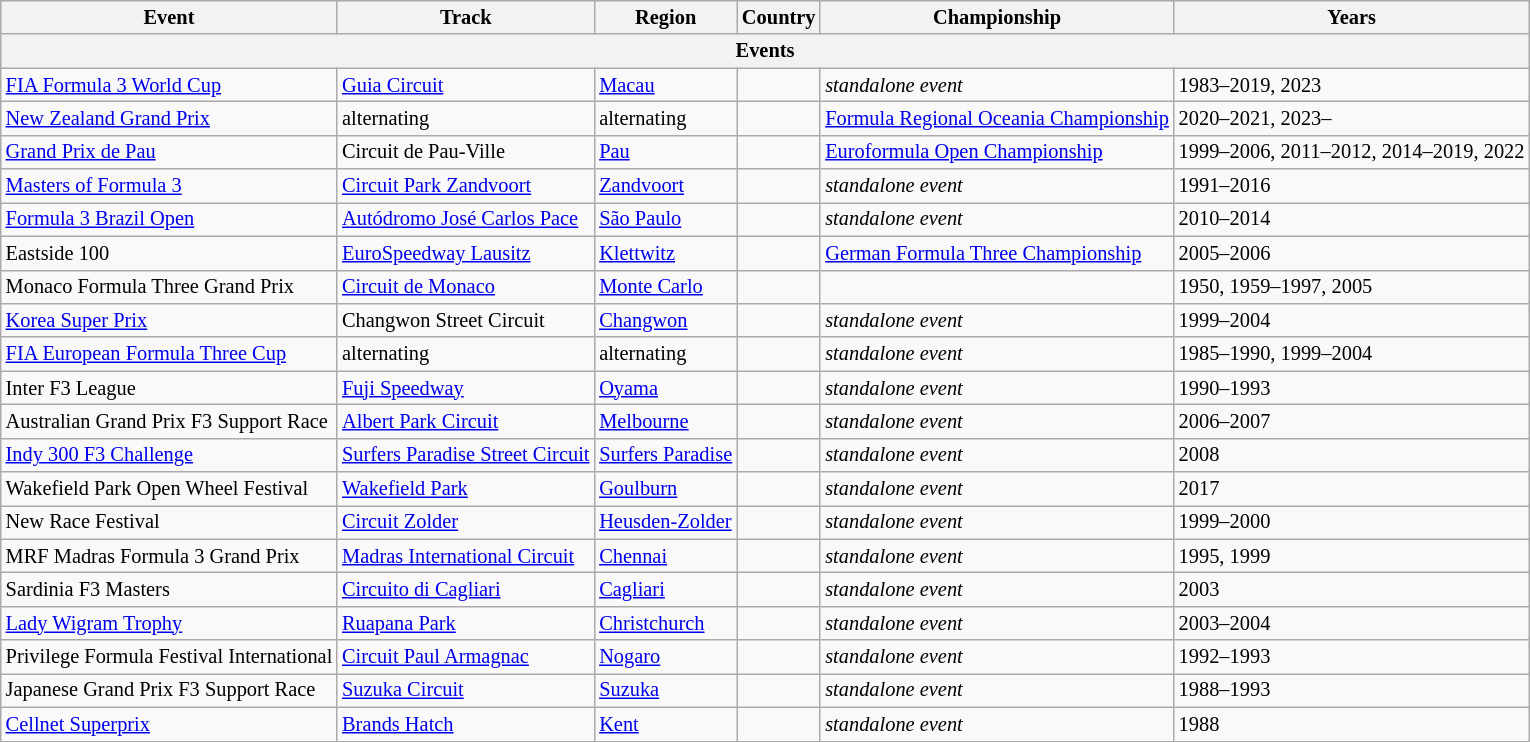<table class="wikitable" style="font-size: 85%;">
<tr>
<th>Event</th>
<th>Track</th>
<th>Region</th>
<th>Country</th>
<th>Championship</th>
<th>Years</th>
</tr>
<tr>
<th colspan=6>Events</th>
</tr>
<tr>
<td><a href='#'>FIA Formula 3 World Cup</a></td>
<td><a href='#'>Guia Circuit</a></td>
<td><a href='#'>Macau</a></td>
<td></td>
<td><em>standalone event</em></td>
<td>1983–2019, 2023</td>
</tr>
<tr>
<td><a href='#'>New Zealand Grand Prix</a></td>
<td>alternating</td>
<td>alternating</td>
<td></td>
<td><a href='#'>Formula Regional Oceania Championship</a></td>
<td>2020–2021, 2023–</td>
</tr>
<tr>
<td><a href='#'>Grand Prix de Pau</a></td>
<td>Circuit de Pau-Ville</td>
<td><a href='#'>Pau</a></td>
<td></td>
<td><a href='#'>Euroformula Open Championship</a></td>
<td>1999–2006, 2011–2012, 2014–2019, 2022</td>
</tr>
<tr>
<td><a href='#'>Masters of Formula 3</a></td>
<td><a href='#'>Circuit Park Zandvoort</a></td>
<td><a href='#'>Zandvoort</a></td>
<td></td>
<td><em>standalone event</em></td>
<td>1991–2016</td>
</tr>
<tr>
<td><a href='#'>Formula 3 Brazil Open</a></td>
<td><a href='#'>Autódromo José Carlos Pace</a></td>
<td><a href='#'>São Paulo</a></td>
<td></td>
<td><em>standalone event</em></td>
<td>2010–2014</td>
</tr>
<tr>
<td>Eastside 100</td>
<td><a href='#'>EuroSpeedway Lausitz</a></td>
<td><a href='#'>Klettwitz</a></td>
<td></td>
<td><a href='#'>German Formula Three Championship</a></td>
<td>2005–2006</td>
</tr>
<tr>
<td>Monaco Formula Three Grand Prix</td>
<td><a href='#'>Circuit de Monaco</a></td>
<td><a href='#'>Monte Carlo</a></td>
<td></td>
<td></td>
<td>1950, 1959–1997, 2005</td>
</tr>
<tr>
<td><a href='#'>Korea Super Prix</a></td>
<td>Changwon Street Circuit</td>
<td><a href='#'>Changwon</a></td>
<td></td>
<td><em>standalone event</em></td>
<td>1999–2004</td>
</tr>
<tr>
<td><a href='#'>FIA European Formula Three Cup</a></td>
<td>alternating</td>
<td>alternating</td>
<td></td>
<td><em>standalone event</em></td>
<td>1985–1990, 1999–2004</td>
</tr>
<tr>
<td>Inter F3 League</td>
<td><a href='#'>Fuji Speedway</a></td>
<td><a href='#'>Oyama</a></td>
<td></td>
<td><em>standalone event</em></td>
<td>1990–1993</td>
</tr>
<tr>
<td>Australian Grand Prix F3 Support Race</td>
<td><a href='#'>Albert Park Circuit</a></td>
<td><a href='#'>Melbourne</a></td>
<td></td>
<td><em>standalone event</em></td>
<td>2006–2007</td>
</tr>
<tr>
<td><a href='#'>Indy 300 F3 Challenge</a></td>
<td><a href='#'>Surfers Paradise Street Circuit</a></td>
<td><a href='#'>Surfers Paradise</a></td>
<td></td>
<td><em>standalone event</em></td>
<td>2008</td>
</tr>
<tr>
<td>Wakefield Park Open Wheel Festival</td>
<td><a href='#'>Wakefield Park</a></td>
<td><a href='#'>Goulburn</a></td>
<td></td>
<td><em>standalone event</em></td>
<td>2017</td>
</tr>
<tr>
<td>New Race Festival</td>
<td><a href='#'>Circuit Zolder</a></td>
<td><a href='#'>Heusden-Zolder</a></td>
<td></td>
<td><em>standalone event</em></td>
<td>1999–2000</td>
</tr>
<tr>
<td>MRF Madras Formula 3 Grand Prix</td>
<td><a href='#'>Madras International Circuit</a></td>
<td><a href='#'>Chennai</a></td>
<td></td>
<td><em>standalone event</em></td>
<td>1995, 1999</td>
</tr>
<tr>
<td>Sardinia F3 Masters</td>
<td><a href='#'>Circuito di Cagliari</a></td>
<td><a href='#'>Cagliari</a></td>
<td></td>
<td><em>standalone event</em></td>
<td>2003</td>
</tr>
<tr>
<td><a href='#'>Lady Wigram Trophy</a></td>
<td><a href='#'>Ruapana Park</a></td>
<td><a href='#'>Christchurch</a></td>
<td></td>
<td><em>standalone event</em></td>
<td>2003–2004</td>
</tr>
<tr>
<td>Privilege Formula Festival International</td>
<td><a href='#'>Circuit Paul Armagnac</a></td>
<td><a href='#'>Nogaro</a></td>
<td></td>
<td><em>standalone event</em></td>
<td>1992–1993</td>
</tr>
<tr>
<td>Japanese Grand Prix F3 Support Race</td>
<td><a href='#'>Suzuka Circuit</a></td>
<td><a href='#'>Suzuka</a></td>
<td></td>
<td><em>standalone event</em></td>
<td>1988–1993</td>
</tr>
<tr>
<td><a href='#'>Cellnet Superprix</a></td>
<td><a href='#'>Brands Hatch</a></td>
<td><a href='#'>Kent</a></td>
<td></td>
<td><em>standalone event</em></td>
<td>1988</td>
</tr>
</table>
